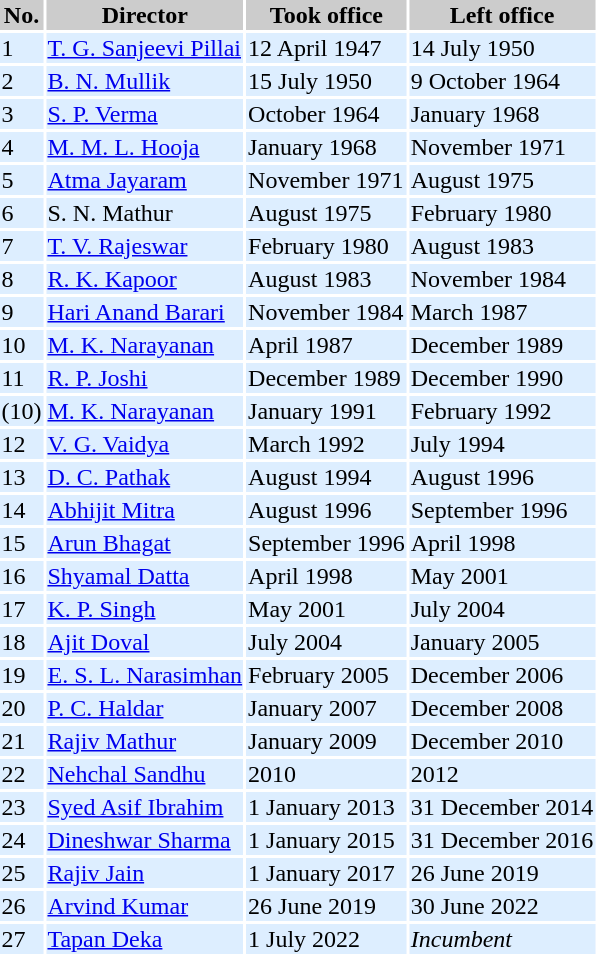<table + List of Directors of the Intelligence Bureau>
<tr style="background:#ccc;">
<th>No.</th>
<th>Director</th>
<th>Took office</th>
<th>Left office</th>
</tr>
<tr style="background:#def;">
<td>1</td>
<td><a href='#'>T. G. Sanjeevi Pillai</a></td>
<td>12 April 1947</td>
<td>14 July 1950</td>
</tr>
<tr style="background:#def;">
<td>2</td>
<td><a href='#'>B. N. Mullik</a></td>
<td>15 July 1950</td>
<td>9 October 1964</td>
</tr>
<tr style="background:#def;">
<td>3</td>
<td><a href='#'>S. P. Verma</a></td>
<td>October 1964</td>
<td>January 1968</td>
</tr>
<tr style="background:#def;">
<td>4</td>
<td><a href='#'>M. M. L. Hooja</a></td>
<td>January 1968</td>
<td>November 1971</td>
</tr>
<tr style="background:#def;">
<td>5</td>
<td><a href='#'>Atma Jayaram</a></td>
<td>November 1971</td>
<td>August 1975</td>
</tr>
<tr style="background:#def;">
<td>6</td>
<td>S. N. Mathur</td>
<td>August 1975</td>
<td>February 1980</td>
</tr>
<tr style="background:#def;">
<td>7</td>
<td><a href='#'>T. V. Rajeswar</a></td>
<td>February 1980</td>
<td>August 1983</td>
</tr>
<tr style="background:#def;">
<td>8</td>
<td><a href='#'>R. K. Kapoor</a></td>
<td>August 1983</td>
<td>November 1984</td>
</tr>
<tr style="background:#def;">
<td>9</td>
<td><a href='#'>Hari Anand Barari</a></td>
<td>November 1984</td>
<td>March 1987</td>
</tr>
<tr style="background:#def;">
<td>10</td>
<td><a href='#'>M. K. Narayanan</a></td>
<td>April 1987</td>
<td>December 1989</td>
</tr>
<tr style="background:#def;">
<td>11</td>
<td><a href='#'>R. P. Joshi</a></td>
<td>December 1989</td>
<td>December 1990</td>
</tr>
<tr style="background:#def;">
<td>(10)</td>
<td><a href='#'>M. K. Narayanan</a></td>
<td>January 1991</td>
<td>February 1992</td>
</tr>
<tr style="background:#def;">
<td>12</td>
<td><a href='#'>V. G. Vaidya</a></td>
<td>March 1992</td>
<td>July 1994</td>
</tr>
<tr style="background:#def;">
<td>13</td>
<td><a href='#'>D. C. Pathak</a></td>
<td>August 1994</td>
<td>August 1996</td>
</tr>
<tr style="background:#def;">
<td>14</td>
<td><a href='#'>Abhijit Mitra</a></td>
<td>August 1996</td>
<td>September 1996</td>
</tr>
<tr style="background:#def;">
<td>15</td>
<td><a href='#'>Arun Bhagat</a></td>
<td>September 1996</td>
<td>April 1998</td>
</tr>
<tr style="background:#def;">
<td>16</td>
<td><a href='#'>Shyamal Datta</a></td>
<td>April 1998</td>
<td>May 2001</td>
</tr>
<tr style="background:#def;">
<td>17</td>
<td><a href='#'>K. P. Singh</a></td>
<td>May 2001</td>
<td>July 2004</td>
</tr>
<tr style="background:#def;">
<td>18</td>
<td><a href='#'>Ajit Doval</a></td>
<td>July 2004</td>
<td>January 2005</td>
</tr>
<tr style="background:#def;">
<td>19</td>
<td><a href='#'>E. S. L. Narasimhan</a></td>
<td>February 2005</td>
<td>December 2006</td>
</tr>
<tr style="background:#def;">
<td>20</td>
<td><a href='#'>P. C. Haldar</a></td>
<td>January 2007</td>
<td>December 2008</td>
</tr>
<tr style="background:#def;">
<td>21</td>
<td><a href='#'>Rajiv Mathur</a></td>
<td>January 2009</td>
<td>December 2010</td>
</tr>
<tr style="background:#def;">
<td>22</td>
<td><a href='#'>Nehchal Sandhu</a></td>
<td>2010</td>
<td>2012</td>
</tr>
<tr style="background:#def;">
<td>23</td>
<td><a href='#'>Syed Asif Ibrahim</a></td>
<td>1 January 2013</td>
<td>31 December 2014</td>
</tr>
<tr style="background:#def;">
<td>24</td>
<td><a href='#'>Dineshwar Sharma</a></td>
<td>1 January 2015</td>
<td>31 December 2016</td>
</tr>
<tr style="background:#def;">
<td>25</td>
<td><a href='#'>Rajiv Jain</a></td>
<td>1 January 2017</td>
<td>26 June 2019</td>
</tr>
<tr style="background:#def;">
<td>26</td>
<td><a href='#'>Arvind Kumar</a></td>
<td>26 June 2019</td>
<td>30 June 2022</td>
</tr>
<tr style="background:#def;">
<td>27</td>
<td><a href='#'>Tapan Deka</a></td>
<td>1 July 2022</td>
<td><em>Incumbent</em></td>
</tr>
</table>
